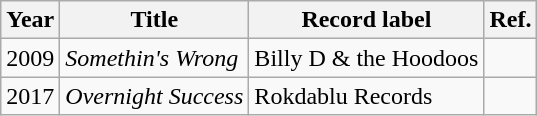<table class="wikitable">
<tr>
<th>Year</th>
<th>Title</th>
<th>Record label</th>
<th>Ref.</th>
</tr>
<tr>
<td>2009</td>
<td><em>Somethin's Wrong</em></td>
<td>Billy D & the Hoodoos</td>
<td></td>
</tr>
<tr>
<td>2017</td>
<td><em>Overnight Success</em></td>
<td>Rokdablu Records</td>
<td></td>
</tr>
</table>
